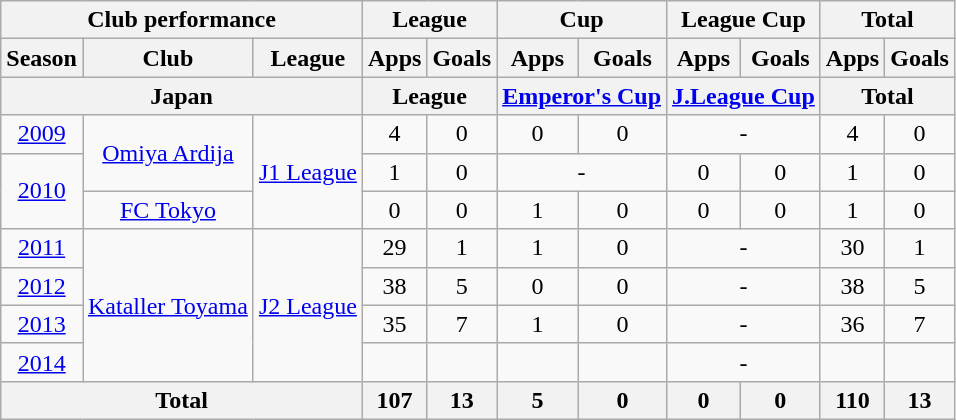<table class="wikitable" style="text-align:center;">
<tr>
<th colspan=3>Club performance</th>
<th colspan=2>League</th>
<th colspan=2>Cup</th>
<th colspan=2>League Cup</th>
<th colspan=2>Total</th>
</tr>
<tr>
<th>Season</th>
<th>Club</th>
<th>League</th>
<th>Apps</th>
<th>Goals</th>
<th>Apps</th>
<th>Goals</th>
<th>Apps</th>
<th>Goals</th>
<th>Apps</th>
<th>Goals</th>
</tr>
<tr>
<th colspan=3>Japan</th>
<th colspan=2>League</th>
<th colspan=2><a href='#'>Emperor's Cup</a></th>
<th colspan=2><a href='#'>J.League Cup</a></th>
<th colspan=2>Total</th>
</tr>
<tr>
<td><a href='#'>2009</a></td>
<td rowspan="2"><a href='#'>Omiya Ardija</a></td>
<td rowspan="3"><a href='#'>J1 League</a></td>
<td>4</td>
<td>0</td>
<td>0</td>
<td>0</td>
<td colspan="2">-</td>
<td>4</td>
<td>0</td>
</tr>
<tr>
<td rowspan="2"><a href='#'>2010</a></td>
<td>1</td>
<td>0</td>
<td colspan="2">-</td>
<td>0</td>
<td>0</td>
<td>1</td>
<td>0</td>
</tr>
<tr>
<td><a href='#'>FC Tokyo</a></td>
<td>0</td>
<td>0</td>
<td>1</td>
<td>0</td>
<td>0</td>
<td>0</td>
<td>1</td>
<td>0</td>
</tr>
<tr>
<td><a href='#'>2011</a></td>
<td rowspan="4"><a href='#'>Kataller Toyama</a></td>
<td rowspan="4"><a href='#'>J2 League</a></td>
<td>29</td>
<td>1</td>
<td>1</td>
<td>0</td>
<td colspan="2">-</td>
<td>30</td>
<td>1</td>
</tr>
<tr>
<td><a href='#'>2012</a></td>
<td>38</td>
<td>5</td>
<td>0</td>
<td>0</td>
<td colspan="2">-</td>
<td>38</td>
<td>5</td>
</tr>
<tr>
<td><a href='#'>2013</a></td>
<td>35</td>
<td>7</td>
<td>1</td>
<td>0</td>
<td colspan="2">-</td>
<td>36</td>
<td>7</td>
</tr>
<tr>
<td><a href='#'>2014</a></td>
<td></td>
<td></td>
<td></td>
<td></td>
<td colspan="2">-</td>
<td></td>
<td></td>
</tr>
<tr>
<th colspan="3">Total</th>
<th>107</th>
<th>13</th>
<th>5</th>
<th>0</th>
<th>0</th>
<th>0</th>
<th>110</th>
<th>13</th>
</tr>
</table>
